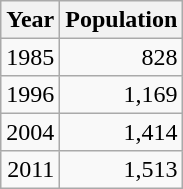<table class="wikitable" style="line-height:1.1em;">
<tr>
<th>Year</th>
<th>Population</th>
</tr>
<tr align="right">
<td>1985</td>
<td>828</td>
</tr>
<tr align="right">
<td>1996</td>
<td>1,169</td>
</tr>
<tr align="right">
<td>2004</td>
<td>1,414</td>
</tr>
<tr align="right">
<td>2011</td>
<td>1,513</td>
</tr>
</table>
